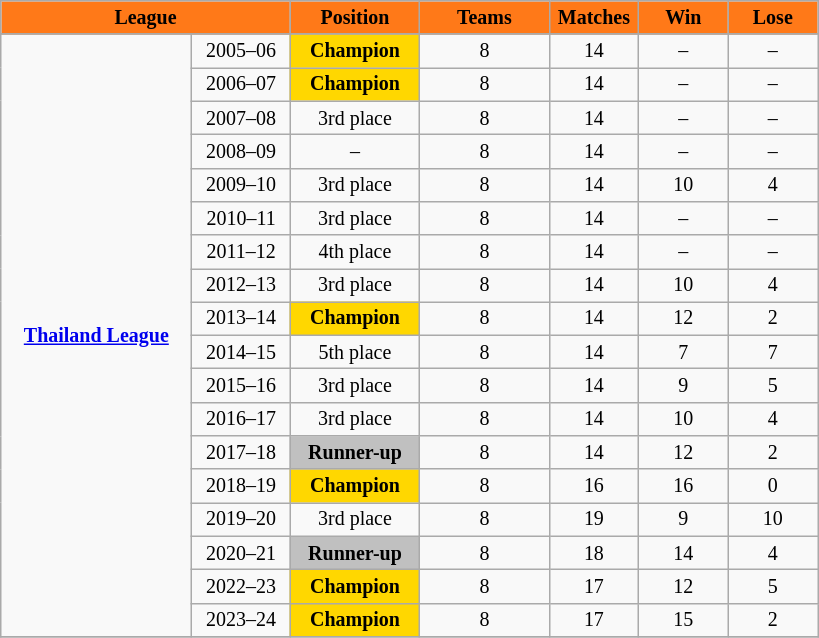<table class="wikitable" style= "text-align:center; font-size:10pt;">
<tr style= "background: #FF7918; font-weight:bold;">
<td colspan="2" style="width:14em;"><span><strong>League</strong></span></td>
<td style="width:6em;"><span><strong>Position</strong></span></td>
<td style="width:6em;"><span><strong>Teams</strong></span></td>
<td style="width:4em;"><span><strong>Matches</strong></span></td>
<td style="width:4em;"><span><strong>Win</strong></span></td>
<td style="width:4em;"><span><strong>Lose</strong></span></td>
</tr>
<tr>
</tr>
<tr>
<td rowspan="18" align="center"><strong><a href='#'>Thailand League</a></strong></td>
<td>2005–06</td>
<td align="center;" bgcolor="gold"><strong>Champion</strong></td>
<td align="center">8</td>
<td align="center">14</td>
<td align="center">–</td>
<td align="center">–</td>
</tr>
<tr>
<td>2006–07</td>
<td align="center;" bgcolor="gold"><strong>Champion</strong></td>
<td align="center">8</td>
<td align="center">14</td>
<td align="center">–</td>
<td align="center">–</td>
</tr>
<tr>
<td>2007–08</td>
<td>3rd place</td>
<td align="center">8</td>
<td align="center">14</td>
<td align="center">–</td>
<td align="center">–</td>
</tr>
<tr>
<td>2008–09</td>
<td>–</td>
<td align="center">8</td>
<td align="center">14</td>
<td align="center">–</td>
<td align="center">–</td>
</tr>
<tr>
<td>2009–10</td>
<td>3rd place</td>
<td align="center">8</td>
<td align="center">14</td>
<td align="center">10</td>
<td align="center">4</td>
</tr>
<tr>
<td>2010–11</td>
<td>3rd place</td>
<td align="center">8</td>
<td align="center">14</td>
<td align="center">–</td>
<td align="center">–</td>
</tr>
<tr>
<td>2011–12</td>
<td>4th place</td>
<td align="center">8</td>
<td align="center">14</td>
<td align="center">–</td>
<td align="center">–</td>
</tr>
<tr>
<td>2012–13</td>
<td>3rd place</td>
<td align="center">8</td>
<td align="center">14</td>
<td align="center">10</td>
<td align="center">4</td>
</tr>
<tr>
<td>2013–14</td>
<td align="center;" bgcolor="gold"><strong>Champion</strong></td>
<td align="center">8</td>
<td align="center">14</td>
<td align="center">12</td>
<td align="center">2</td>
</tr>
<tr>
<td>2014–15</td>
<td>5th place</td>
<td align="center">8</td>
<td align="center">14</td>
<td align="center">7</td>
<td align="center">7</td>
</tr>
<tr>
<td>2015–16</td>
<td>3rd place</td>
<td align="center">8</td>
<td align="center">14</td>
<td align="center">9</td>
<td align="center">5</td>
</tr>
<tr>
<td>2016–17</td>
<td>3rd place</td>
<td align="center">8</td>
<td align="center">14</td>
<td align="center">10</td>
<td align="center">4</td>
</tr>
<tr>
<td>2017–18</td>
<td bgcolor="silver"><strong>Runner-up</strong></td>
<td align="center">8</td>
<td align="center">14</td>
<td align="center">12</td>
<td align="center">2</td>
</tr>
<tr>
<td>2018–19</td>
<td align="center;" bgcolor="gold"><strong>Champion</strong></td>
<td align="center">8</td>
<td align="center">16</td>
<td align="center">16</td>
<td align="center">0</td>
</tr>
<tr>
<td>2019–20</td>
<td>3rd place</td>
<td align="center">8</td>
<td align="center">19</td>
<td align="center">9</td>
<td align="center">10</td>
</tr>
<tr>
<td>2020–21</td>
<td bgcolor="silver"><strong>Runner-up</strong></td>
<td align="center">8</td>
<td align="center">18</td>
<td align="center">14</td>
<td align="center">4</td>
</tr>
<tr>
<td>2022–23</td>
<td align="center;" bgcolor="gold"><strong>Champion</strong></td>
<td align="center">8</td>
<td align="center">17</td>
<td align="center">12</td>
<td align="center">5</td>
</tr>
<tr>
<td>2023–24</td>
<td align="center;" bgcolor="gold"><strong>Champion</strong></td>
<td align="center">8</td>
<td align="center">17</td>
<td align="center">15</td>
<td align="center">2</td>
</tr>
<tr>
</tr>
</table>
